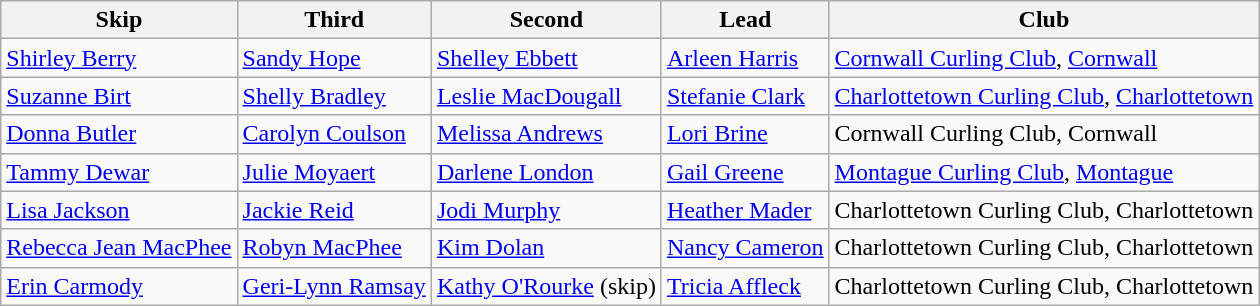<table class="wikitable">
<tr>
<th>Skip</th>
<th>Third</th>
<th>Second</th>
<th>Lead</th>
<th>Club</th>
</tr>
<tr>
<td><a href='#'>Shirley Berry</a></td>
<td><a href='#'>Sandy Hope</a></td>
<td><a href='#'>Shelley Ebbett</a></td>
<td><a href='#'>Arleen Harris</a></td>
<td><a href='#'>Cornwall Curling Club</a>, <a href='#'>Cornwall</a></td>
</tr>
<tr>
<td><a href='#'>Suzanne Birt</a></td>
<td><a href='#'>Shelly Bradley</a></td>
<td><a href='#'>Leslie MacDougall</a></td>
<td><a href='#'>Stefanie Clark</a></td>
<td><a href='#'>Charlottetown Curling Club</a>, <a href='#'>Charlottetown</a></td>
</tr>
<tr>
<td><a href='#'>Donna Butler</a></td>
<td><a href='#'>Carolyn Coulson</a></td>
<td><a href='#'>Melissa Andrews</a></td>
<td><a href='#'>Lori Brine</a></td>
<td>Cornwall Curling Club, Cornwall</td>
</tr>
<tr>
<td><a href='#'>Tammy Dewar</a></td>
<td><a href='#'>Julie Moyaert</a></td>
<td><a href='#'>Darlene London</a></td>
<td><a href='#'>Gail Greene</a></td>
<td><a href='#'>Montague Curling Club</a>, <a href='#'>Montague</a></td>
</tr>
<tr>
<td><a href='#'>Lisa Jackson</a></td>
<td><a href='#'>Jackie Reid</a></td>
<td><a href='#'>Jodi Murphy</a></td>
<td><a href='#'>Heather Mader</a></td>
<td>Charlottetown Curling Club, Charlottetown</td>
</tr>
<tr>
<td><a href='#'>Rebecca Jean MacPhee</a></td>
<td><a href='#'>Robyn MacPhee</a></td>
<td><a href='#'>Kim Dolan</a></td>
<td><a href='#'>Nancy Cameron</a></td>
<td>Charlottetown Curling Club, Charlottetown</td>
</tr>
<tr>
<td><a href='#'>Erin Carmody</a></td>
<td><a href='#'>Geri-Lynn Ramsay</a></td>
<td><a href='#'>Kathy O'Rourke</a> (skip)</td>
<td><a href='#'>Tricia Affleck</a></td>
<td>Charlottetown Curling Club, Charlottetown</td>
</tr>
</table>
